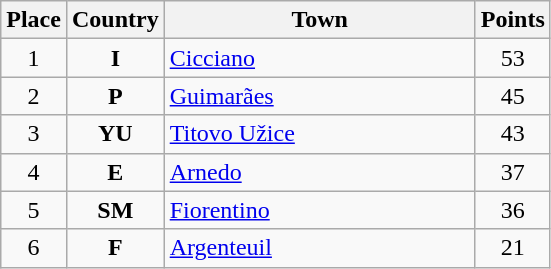<table class="wikitable" style="text-align;">
<tr>
<th width="25">Place</th>
<th width="25">Country</th>
<th width="200">Town</th>
<th width="25">Points</th>
</tr>
<tr>
<td align="center">1</td>
<td align="center"><strong>I</strong></td>
<td align="left"><a href='#'>Cicciano</a></td>
<td align="center">53</td>
</tr>
<tr>
<td align="center">2</td>
<td align="center"><strong>P</strong></td>
<td align="left"><a href='#'>Guimarães</a></td>
<td align="center">45</td>
</tr>
<tr>
<td align="center">3</td>
<td align="center"><strong>YU</strong></td>
<td align="left"><a href='#'>Titovo Užice</a></td>
<td align="center">43</td>
</tr>
<tr>
<td align="center">4</td>
<td align="center"><strong>E</strong></td>
<td align="left"><a href='#'>Arnedo</a></td>
<td align="center">37</td>
</tr>
<tr>
<td align="center">5</td>
<td align="center"><strong>SM</strong></td>
<td align="left"><a href='#'>Fiorentino</a></td>
<td align="center">36</td>
</tr>
<tr>
<td align="center">6</td>
<td align="center"><strong>F</strong></td>
<td align="left"><a href='#'>Argenteuil</a></td>
<td align="center">21</td>
</tr>
</table>
